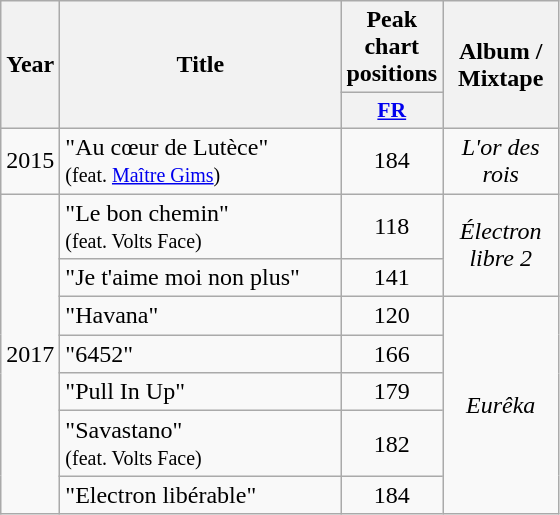<table class="wikitable">
<tr>
<th rowspan="2" style="text-align:center; width:10px;">Year</th>
<th rowspan="2" style="text-align:center; width:180px;">Title</th>
<th scope="col" colspan="1">Peak chart positions</th>
<th rowspan="2" style="text-align:center; width:70px;">Album / Mixtape</th>
</tr>
<tr>
<th scope="col" style="width:3em;font-size:90%;"><a href='#'>FR</a><br></th>
</tr>
<tr>
<td style="text-align:center;">2015</td>
<td>"Au cœur de Lutèce"<br><small>(feat. <a href='#'>Maître Gims</a>)</small></td>
<td style="text-align:center;">184</td>
<td style="text-align:center;"><em>L'or des rois</em></td>
</tr>
<tr>
<td style="text-align:center;" rowspan=7>2017</td>
<td>"Le bon chemin"<br><small>(feat. Volts Face)</small></td>
<td style="text-align:center;">118</td>
<td style="text-align:center;" rowspan=2><em>Électron libre 2</em></td>
</tr>
<tr>
<td>"Je t'aime moi non plus"</td>
<td style="text-align:center;">141</td>
</tr>
<tr>
<td>"Havana"</td>
<td style="text-align:center;">120</td>
<td style="text-align:center;" rowspan=5><em>Eurêka</em></td>
</tr>
<tr>
<td>"6452"</td>
<td style="text-align:center;">166</td>
</tr>
<tr>
<td>"Pull In Up"</td>
<td style="text-align:center;">179</td>
</tr>
<tr>
<td>"Savastano"<br><small>(feat. Volts Face)</small></td>
<td style="text-align:center;">182</td>
</tr>
<tr>
<td>"Electron libérable"</td>
<td style="text-align:center;">184</td>
</tr>
</table>
